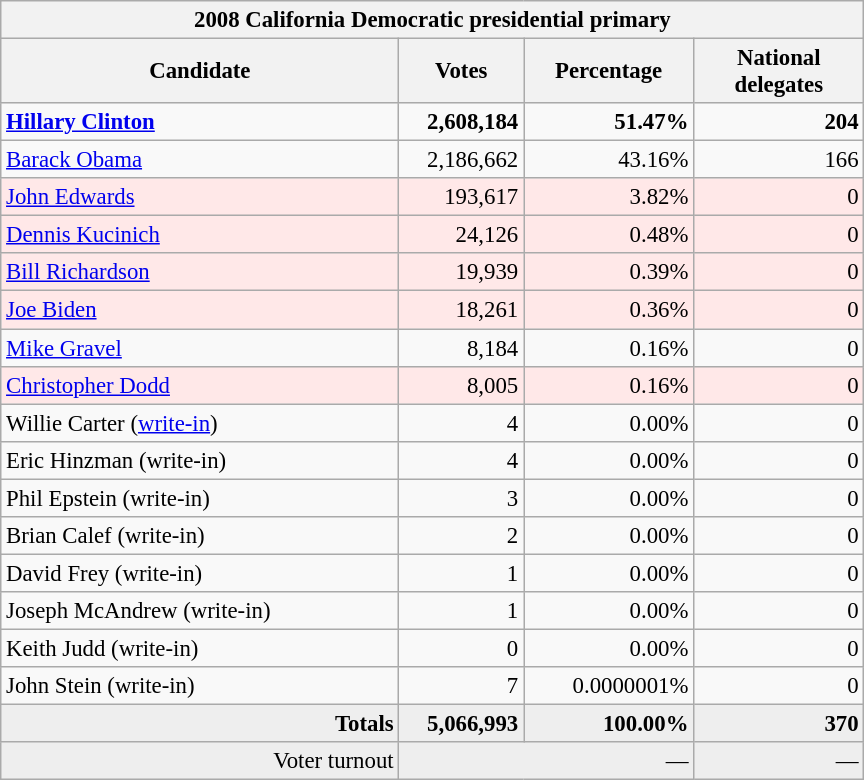<table class="wikitable" style="font-size: 95%;">
<tr>
<th colspan="4">2008 California Democratic presidential primary</th>
</tr>
<tr>
<th style="width: 17em">Candidate</th>
<th style="width: 5em">Votes</th>
<th style="width: 7em">Percentage</th>
<th style="width: 7em">National delegates</th>
</tr>
<tr>
<td><strong><a href='#'>Hillary Clinton</a></strong></td>
<td align="right"><strong>2,608,184</strong></td>
<td align="right"><strong>51.47%</strong></td>
<td align="right"><strong>204</strong></td>
</tr>
<tr>
<td><a href='#'>Barack Obama</a></td>
<td align="right">2,186,662</td>
<td align="right">43.16%</td>
<td align="right">166</td>
</tr>
<tr bgcolor=#FFE8E8>
<td><a href='#'>John Edwards</a></td>
<td align="right">193,617</td>
<td align="right">3.82%</td>
<td align="right">0</td>
</tr>
<tr bgcolor=#FFE8E8>
<td><a href='#'>Dennis Kucinich</a></td>
<td align="right">24,126</td>
<td align="right">0.48%</td>
<td align="right">0</td>
</tr>
<tr bgcolor=#FFE8E8>
<td><a href='#'>Bill Richardson</a></td>
<td align="right">19,939</td>
<td align="right">0.39%</td>
<td align="right">0</td>
</tr>
<tr bgcolor=#FFE8E8>
<td><a href='#'>Joe Biden</a></td>
<td align="right">18,261</td>
<td align="right">0.36%</td>
<td align="right">0</td>
</tr>
<tr>
<td><a href='#'>Mike Gravel</a></td>
<td align="right">8,184</td>
<td align="right">0.16%</td>
<td align="right">0</td>
</tr>
<tr bgcolor=#FFE8E8>
<td><a href='#'>Christopher Dodd</a></td>
<td align="right">8,005</td>
<td align="right">0.16%</td>
<td align="right">0</td>
</tr>
<tr>
<td>Willie Carter (<a href='#'>write-in</a>)</td>
<td align="right">4</td>
<td align="right">0.00%</td>
<td align="right">0</td>
</tr>
<tr>
<td>Eric Hinzman (write-in)</td>
<td align="right">4</td>
<td align="right">0.00%</td>
<td align="right">0</td>
</tr>
<tr>
<td>Phil Epstein (write-in)</td>
<td align="right">3</td>
<td align="right">0.00%</td>
<td align="right">0</td>
</tr>
<tr>
<td>Brian Calef (write-in)</td>
<td align="right">2</td>
<td align="right">0.00%</td>
<td align="right">0</td>
</tr>
<tr>
<td>David Frey (write-in)</td>
<td align="right">1</td>
<td align="right">0.00%</td>
<td align="right">0</td>
</tr>
<tr>
<td>Joseph McAndrew (write-in)</td>
<td align="right">1</td>
<td align="right">0.00%</td>
<td align="right">0</td>
</tr>
<tr>
<td>Keith Judd (write-in)</td>
<td align="right">0</td>
<td align="right">0.00%</td>
<td align="right">0</td>
</tr>
<tr>
<td>John Stein (write-in)</td>
<td align="right">7</td>
<td align="right">0.0000001%</td>
<td align="right">0</td>
</tr>
<tr bgcolor="#EEEEEE">
<td align="right"><strong>Totals</strong></td>
<td align="right"><strong>5,066,993</strong></td>
<td align="right"><strong>100.00%</strong></td>
<td align="right"><strong>370</strong></td>
</tr>
<tr bgcolor="#EEEEEE">
<td align="right">Voter turnout</td>
<td colspan="2" align="right">—</td>
<td align="right">—</td>
</tr>
</table>
